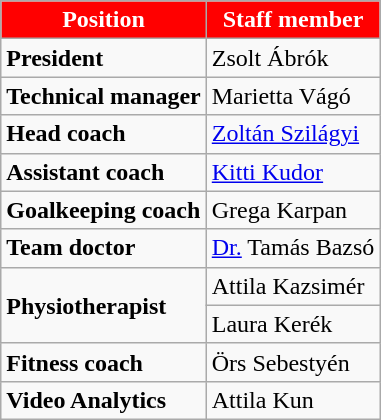<table class="wikitable">
<tr>
<th style="color:white; background:red;">Position</th>
<th style="color:white; background:red;">Staff member</th>
</tr>
<tr>
<td><strong>President</strong></td>
<td> Zsolt Ábrók</td>
</tr>
<tr>
<td><strong>Technical manager</strong></td>
<td> Marietta Vágó</td>
</tr>
<tr>
<td><strong>Head coach</strong></td>
<td> <a href='#'>Zoltán Szilágyi</a></td>
</tr>
<tr>
<td><strong>Assistant coach</strong></td>
<td> <a href='#'>Kitti Kudor</a></td>
</tr>
<tr>
<td><strong>Goalkeeping coach</strong></td>
<td> Grega Karpan</td>
</tr>
<tr>
<td><strong>Team doctor</strong></td>
<td> <a href='#'>Dr.</a> Tamás Bazsó</td>
</tr>
<tr>
<td rowspan=2><strong>Physiotherapist</strong></td>
<td> Attila Kazsimér</td>
</tr>
<tr>
<td> Laura Kerék</td>
</tr>
<tr>
<td><strong>Fitness coach</strong></td>
<td> Örs Sebestyén</td>
</tr>
<tr>
<td><strong>Video Analytics</strong></td>
<td> Attila Kun</td>
</tr>
</table>
